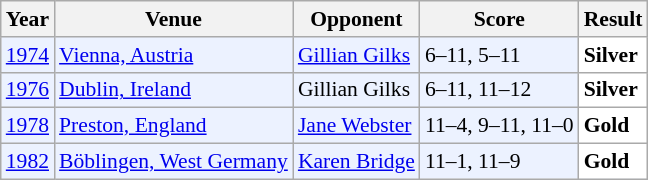<table class="sortable wikitable" style="font-size: 90%;">
<tr>
<th>Year</th>
<th>Venue</th>
<th>Opponent</th>
<th>Score</th>
<th>Result</th>
</tr>
<tr style="background:#ECF2FF">
<td align="center"><a href='#'>1974</a></td>
<td align="left"><a href='#'>Vienna, Austria</a></td>
<td align="left"> <a href='#'>Gillian Gilks</a></td>
<td align="left">6–11, 5–11</td>
<td style="text-align:left; background:white"> <strong>Silver</strong></td>
</tr>
<tr style="background:#ECF2FF">
<td align="center"><a href='#'>1976</a></td>
<td align="left"><a href='#'>Dublin, Ireland</a></td>
<td align="left"> Gillian Gilks</td>
<td align="left">6–11, 11–12</td>
<td style="text-align:left; background:white"> <strong>Silver</strong></td>
</tr>
<tr style="background:#ECF2FF">
<td align="center"><a href='#'>1978</a></td>
<td align="left"><a href='#'>Preston, England</a></td>
<td align="left"> <a href='#'>Jane Webster</a></td>
<td align="left">11–4, 9–11, 11–0</td>
<td style="text-align:left; background:white"> <strong>Gold</strong></td>
</tr>
<tr style="background:#ECF2FF">
<td align="center"><a href='#'>1982</a></td>
<td align="left"><a href='#'>Böblingen, West Germany</a></td>
<td align="left"> <a href='#'>Karen Bridge</a></td>
<td align="left">11–1, 11–9</td>
<td style="text-align:left; background:white"> <strong>Gold</strong></td>
</tr>
</table>
